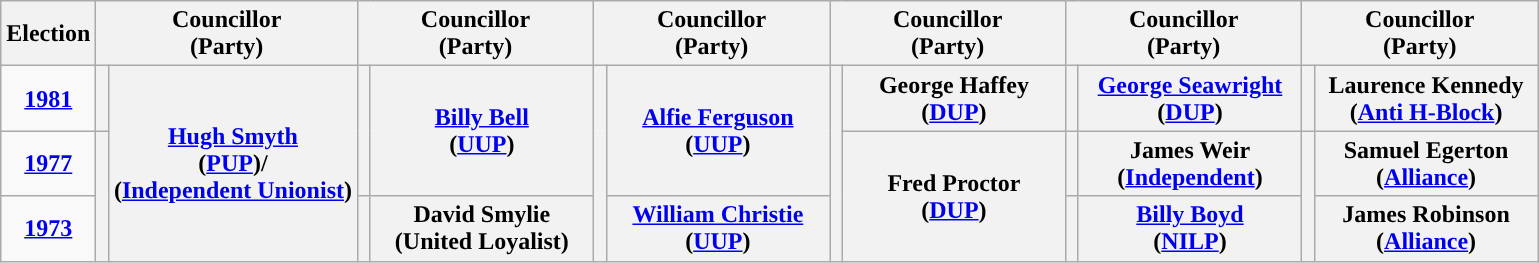<table class="wikitable" style="text-align:center">
<tr>
<th scope="col" width="50">Election</th>
<th scope="col" width="150" colspan = "2">Councillor<br> (Party)</th>
<th scope="col" width="150" colspan = "2">Councillor<br> (Party)</th>
<th scope="col" width="150" colspan = "2">Councillor<br> (Party)</th>
<th scope="col" width="150" colspan = "2">Councillor<br> (Party)</th>
<th scope="col" width="150" colspan = "2">Councillor<br> (Party)</th>
<th scope="col" width="150" colspan = "2">Councillor<br> (Party)</th>
</tr>
<tr>
<td><strong><a href='#'>1981</a></strong></td>
<th rowspan="1" width="1" style="background-color: "></th>
<th rowspan = "3"><a href='#'>Hugh Smyth</a> <br> (<a href='#'>PUP</a>)/ <br> (<a href='#'>Independent Unionist</a>)</th>
<th rowspan="2" width="1" style="background-color: "></th>
<th rowspan = "2"><a href='#'>Billy Bell</a> <br> (<a href='#'>UUP</a>)</th>
<th rowspan="3" width="1" style="background-color: "></th>
<th rowspan = "2"><a href='#'>Alfie Ferguson</a> <br> (<a href='#'>UUP</a>)</th>
<th rowspan="3" width="1" style="background-color: "></th>
<th rowspan = "1">George Haffey <br> (<a href='#'>DUP</a>)</th>
<th rowspan="1" width="1" style="background-color: "></th>
<th rowspan = "1"><a href='#'>George Seawright</a> <br> (<a href='#'>DUP</a>)</th>
<th rowspan="1" width="1" style="background-color: "></th>
<th rowspan = "1">Laurence Kennedy <br> (<a href='#'>Anti H-Block</a>)</th>
</tr>
<tr>
<td><strong><a href='#'>1977</a></strong></td>
<th rowspan="2" width="1" style="background-color: "></th>
<th rowspan = "2">Fred Proctor <br> (<a href='#'>DUP</a>)</th>
<th rowspan="1" width="1" style="background-color: "></th>
<th rowspan = "1">James Weir <br> (<a href='#'>Independent</a>)</th>
<th rowspan="2" width="1" style="background-color: "></th>
<th rowspan = "1">Samuel Egerton <br> (<a href='#'>Alliance</a>)</th>
</tr>
<tr>
<td><strong><a href='#'>1973</a></strong></td>
<th rowspan="1" width="1" style="background-color: "></th>
<th rowspan = "1">David Smylie <br> (United Loyalist)</th>
<th rowspan = "1"><a href='#'>William Christie</a> <br> (<a href='#'>UUP</a>)</th>
<th rowspan="1" width="1" style="background-color: "></th>
<th rowspan = "1"><a href='#'>Billy Boyd</a> <br> (<a href='#'>NILP</a>)</th>
<th rowspan = "1">James Robinson <br> (<a href='#'>Alliance</a>)</th>
</tr>
</table>
